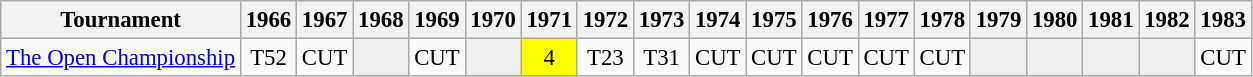<table class="wikitable" style="font-size:95%;text-align:center;">
<tr>
<th>Tournament</th>
<th>1966</th>
<th>1967</th>
<th>1968</th>
<th>1969</th>
<th>1970</th>
<th>1971</th>
<th>1972</th>
<th>1973</th>
<th>1974</th>
<th>1975</th>
<th>1976</th>
<th>1977</th>
<th>1978</th>
<th>1979</th>
<th>1980</th>
<th>1981</th>
<th>1982</th>
<th>1983</th>
</tr>
<tr>
<td align=left><a href='#'>The Open Championship</a></td>
<td>T52</td>
<td>CUT</td>
<td style="background:#eeeeee;"></td>
<td>CUT</td>
<td style="background:#eeeeee;"></td>
<td style="background:yellow;">4</td>
<td>T23</td>
<td>T31</td>
<td>CUT</td>
<td>CUT</td>
<td>CUT</td>
<td>CUT</td>
<td>CUT</td>
<td style="background:#eeeeee;"></td>
<td style="background:#eeeeee;"></td>
<td style="background:#eeeeee;"></td>
<td style="background:#eeeeee;"></td>
<td>CUT</td>
</tr>
</table>
